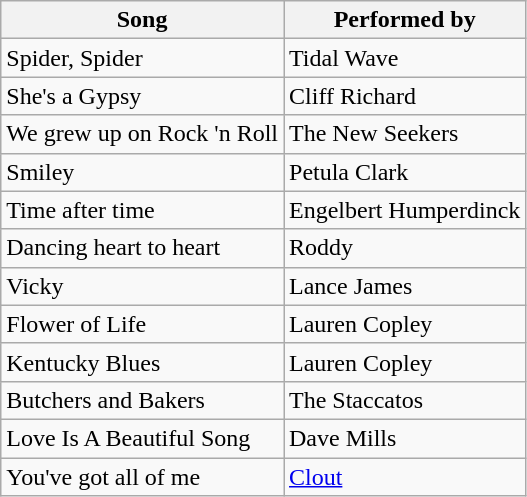<table class="wikitable">
<tr>
<th>Song</th>
<th>Performed by</th>
</tr>
<tr>
<td>Spider, Spider</td>
<td>Tidal Wave</td>
</tr>
<tr>
<td>She's a Gypsy</td>
<td>Cliff Richard</td>
</tr>
<tr>
<td>We grew up on Rock 'n Roll</td>
<td>The New Seekers</td>
</tr>
<tr>
<td>Smiley</td>
<td>Petula Clark</td>
</tr>
<tr>
<td>Time after time</td>
<td>Engelbert Humperdinck</td>
</tr>
<tr>
<td>Dancing heart to heart</td>
<td>Roddy</td>
</tr>
<tr>
<td>Vicky</td>
<td>Lance James</td>
</tr>
<tr>
<td>Flower of Life</td>
<td>Lauren Copley</td>
</tr>
<tr>
<td>Kentucky Blues</td>
<td>Lauren Copley</td>
</tr>
<tr>
<td>Butchers and Bakers</td>
<td>The Staccatos</td>
</tr>
<tr>
<td>Love Is A Beautiful Song</td>
<td>Dave Mills</td>
</tr>
<tr>
<td>You've got all of me</td>
<td><a href='#'>Clout</a></td>
</tr>
</table>
